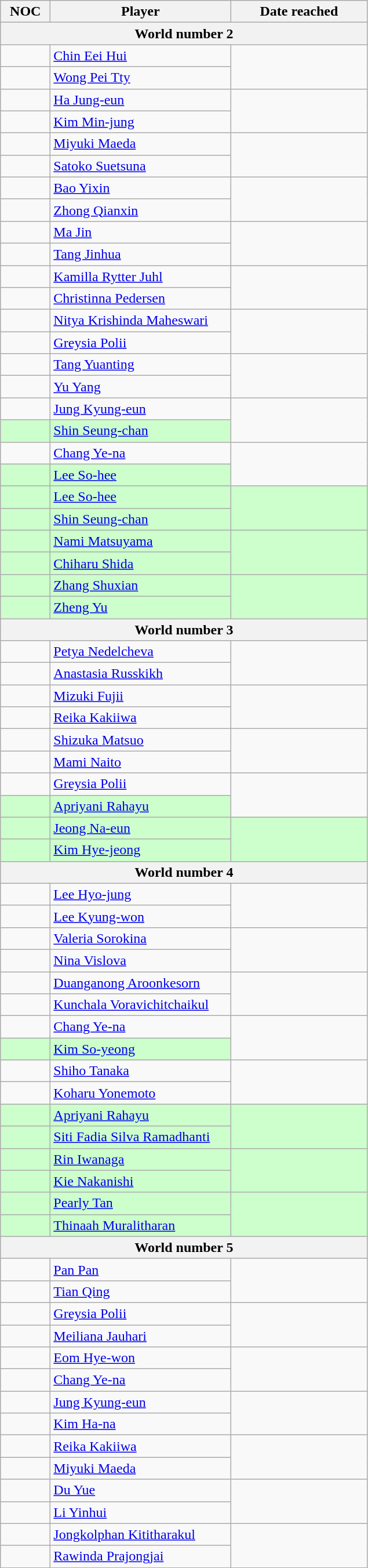<table class="sortable wikitable">
<tr>
<th width="50">NOC</th>
<th width="200">Player</th>
<th width="150">Date reached</th>
</tr>
<tr>
<th colspan="3">World number 2</th>
</tr>
<tr>
<td align="center"></td>
<td><a href='#'>Chin Eei Hui</a></td>
<td rowspan="2"></td>
</tr>
<tr>
<td align="center"></td>
<td><a href='#'>Wong Pei Tty</a></td>
</tr>
<tr>
<td align="center"></td>
<td><a href='#'>Ha Jung-eun</a></td>
<td rowspan="2"></td>
</tr>
<tr>
<td align="center"></td>
<td><a href='#'>Kim Min-jung</a></td>
</tr>
<tr>
<td align="center"></td>
<td><a href='#'>Miyuki Maeda</a></td>
<td rowspan="2"></td>
</tr>
<tr>
<td align="center"></td>
<td><a href='#'>Satoko Suetsuna</a></td>
</tr>
<tr>
<td align="center"></td>
<td><a href='#'>Bao Yixin</a></td>
<td rowspan="2"></td>
</tr>
<tr>
<td align="center"></td>
<td><a href='#'>Zhong Qianxin</a></td>
</tr>
<tr>
<td align="center"></td>
<td><a href='#'>Ma Jin</a></td>
<td rowspan="2"></td>
</tr>
<tr>
<td align="center"></td>
<td><a href='#'>Tang Jinhua</a></td>
</tr>
<tr>
<td align="center"></td>
<td><a href='#'>Kamilla Rytter Juhl</a></td>
<td rowspan="2"></td>
</tr>
<tr>
<td align="center"></td>
<td><a href='#'>Christinna Pedersen</a></td>
</tr>
<tr>
<td align="center"></td>
<td><a href='#'>Nitya Krishinda Maheswari</a></td>
<td rowspan="2"></td>
</tr>
<tr>
<td align="center"></td>
<td><a href='#'>Greysia Polii</a></td>
</tr>
<tr>
<td align="center"></td>
<td><a href='#'>Tang Yuanting</a></td>
<td rowspan="2"></td>
</tr>
<tr>
<td align="center"></td>
<td><a href='#'>Yu Yang</a></td>
</tr>
<tr>
<td align="center"></td>
<td><a href='#'>Jung Kyung-eun</a></td>
<td rowspan="2"></td>
</tr>
<tr bgcolor="#ccffcc">
<td align="center"></td>
<td><a href='#'>Shin Seung-chan</a></td>
</tr>
<tr>
<td align="center"></td>
<td><a href='#'>Chang Ye-na</a></td>
<td rowspan="2"></td>
</tr>
<tr bgcolor="#ccffcc">
<td align="center"></td>
<td><a href='#'>Lee So-hee</a></td>
</tr>
<tr bgcolor="#ccffcc">
<td align="center"></td>
<td><a href='#'>Lee So-hee</a></td>
<td rowspan="2"></td>
</tr>
<tr bgcolor="#ccffcc">
<td align="center"></td>
<td><a href='#'>Shin Seung-chan</a></td>
</tr>
<tr bgcolor="#ccffcc">
<td align="center"></td>
<td><a href='#'>Nami Matsuyama</a></td>
<td rowspan="2"></td>
</tr>
<tr bgcolor="#ccffcc">
<td align="center"></td>
<td><a href='#'>Chiharu Shida</a></td>
</tr>
<tr bgcolor="#ccffcc">
<td align="center"></td>
<td><a href='#'>Zhang Shuxian</a></td>
<td rowspan="2"></td>
</tr>
<tr bgcolor="#ccffcc">
<td align="center"></td>
<td><a href='#'>Zheng Yu</a></td>
</tr>
<tr>
<th colspan="3">World number 3</th>
</tr>
<tr>
<td align="center"></td>
<td><a href='#'>Petya Nedelcheva</a></td>
<td rowspan="2"></td>
</tr>
<tr>
<td align="center"></td>
<td><a href='#'>Anastasia Russkikh</a></td>
</tr>
<tr>
<td align="center"></td>
<td><a href='#'>Mizuki Fujii</a></td>
<td rowspan="2"></td>
</tr>
<tr>
<td align="center"></td>
<td><a href='#'>Reika Kakiiwa</a></td>
</tr>
<tr>
<td align="center"></td>
<td><a href='#'>Shizuka Matsuo</a></td>
<td rowspan="2"></td>
</tr>
<tr>
<td align="center"></td>
<td><a href='#'>Mami Naito</a></td>
</tr>
<tr>
<td align="center"></td>
<td><a href='#'>Greysia Polii</a></td>
<td rowspan="2"></td>
</tr>
<tr bgcolor="#ccffcc">
<td align="center"></td>
<td><a href='#'>Apriyani Rahayu</a></td>
</tr>
<tr bgcolor="#ccffcc">
<td align="center"></td>
<td><a href='#'>Jeong Na-eun</a></td>
<td rowspan="2"></td>
</tr>
<tr bgcolor="#ccffcc">
<td align="center"></td>
<td><a href='#'>Kim Hye-jeong</a></td>
</tr>
<tr>
<th colspan="3">World number 4</th>
</tr>
<tr>
<td align="center"></td>
<td><a href='#'>Lee Hyo-jung</a></td>
<td rowspan="2"></td>
</tr>
<tr>
<td align="center"></td>
<td><a href='#'>Lee Kyung-won</a></td>
</tr>
<tr>
<td align="center"></td>
<td><a href='#'>Valeria Sorokina</a></td>
<td rowspan="2"></td>
</tr>
<tr>
<td align="center"></td>
<td><a href='#'>Nina Vislova</a></td>
</tr>
<tr>
<td align="center"></td>
<td><a href='#'>Duanganong Aroonkesorn</a></td>
<td rowspan="2"></td>
</tr>
<tr>
<td align="center"></td>
<td><a href='#'>Kunchala Voravichitchaikul</a></td>
</tr>
<tr>
<td align="center"></td>
<td><a href='#'>Chang Ye-na</a></td>
<td rowspan="2"></td>
</tr>
<tr bgcolor="#ccffcc">
<td align="center"></td>
<td><a href='#'>Kim So-yeong</a></td>
</tr>
<tr>
<td align="center"></td>
<td><a href='#'>Shiho Tanaka</a></td>
<td rowspan="2"></td>
</tr>
<tr>
<td align="center"></td>
<td><a href='#'>Koharu Yonemoto</a></td>
</tr>
<tr bgcolor="#ccffcc">
<td align="center"></td>
<td><a href='#'>Apriyani Rahayu</a></td>
<td rowspan="2"></td>
</tr>
<tr bgcolor="#ccffcc">
<td align="center"></td>
<td><a href='#'>Siti Fadia Silva Ramadhanti</a></td>
</tr>
<tr bgcolor="#ccffcc">
<td align="center"></td>
<td><a href='#'>Rin Iwanaga</a></td>
<td rowspan="2"></td>
</tr>
<tr bgcolor="#ccffcc">
<td align="center"></td>
<td><a href='#'>Kie Nakanishi</a></td>
</tr>
<tr bgcolor="#ccffcc">
<td align="center"></td>
<td><a href='#'>Pearly Tan</a></td>
<td rowspan="2"></td>
</tr>
<tr bgcolor="#ccffcc">
<td align="center"></td>
<td><a href='#'>Thinaah Muralitharan</a></td>
</tr>
<tr>
<th colspan="3">World number 5</th>
</tr>
<tr>
<td align="center"></td>
<td><a href='#'>Pan Pan</a></td>
<td rowspan="2"></td>
</tr>
<tr>
<td align="center"></td>
<td><a href='#'>Tian Qing</a></td>
</tr>
<tr>
<td align="center"></td>
<td><a href='#'>Greysia Polii</a></td>
<td rowspan="2"></td>
</tr>
<tr>
<td align="center"></td>
<td><a href='#'>Meiliana Jauhari</a></td>
</tr>
<tr>
<td align="center"></td>
<td><a href='#'>Eom Hye-won</a></td>
<td rowspan="2"></td>
</tr>
<tr>
<td align="center"></td>
<td><a href='#'>Chang Ye-na</a></td>
</tr>
<tr>
<td align="center"></td>
<td><a href='#'>Jung Kyung-eun</a></td>
<td rowspan="2"></td>
</tr>
<tr>
<td align="center"></td>
<td><a href='#'>Kim Ha-na</a></td>
</tr>
<tr>
<td align="center"></td>
<td><a href='#'>Reika Kakiiwa</a></td>
<td rowspan="2"></td>
</tr>
<tr>
<td align="center"></td>
<td><a href='#'>Miyuki Maeda</a></td>
</tr>
<tr>
<td align="center"></td>
<td><a href='#'>Du Yue</a></td>
<td rowspan="2"></td>
</tr>
<tr>
<td align="center"></td>
<td><a href='#'>Li Yinhui</a></td>
</tr>
<tr>
<td align="center"></td>
<td><a href='#'>Jongkolphan Kititharakul</a></td>
<td rowspan="2"></td>
</tr>
<tr>
<td align="center"></td>
<td><a href='#'>Rawinda Prajongjai</a></td>
</tr>
</table>
